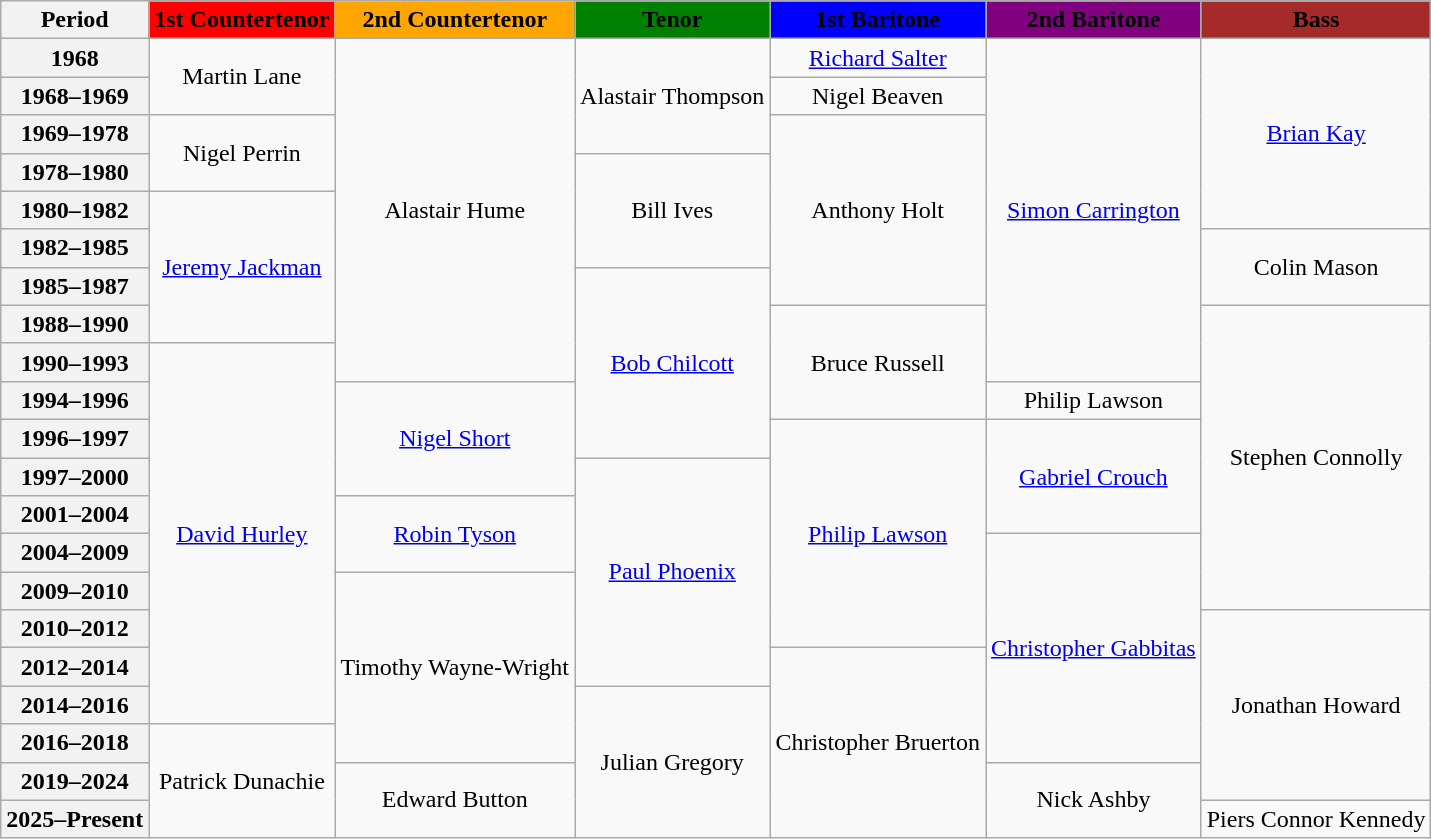<table class="wikitable" style="text-align:center; ">
<tr>
<th>Period</th>
<th style="background:red;">1st Countertenor</th>
<th style="background:orange;">2nd Countertenor</th>
<th style="background:green;">Tenor</th>
<th style="background:blue;">1st Baritone</th>
<th Style=background:purple;">2nd Baritone</th>
<th Style=background:brown>Bass</th>
</tr>
<tr>
<th>1968</th>
<td rowspan=2>Martin Lane</td>
<td rowspan="9">Alastair Hume</td>
<td rowspan="3">Alastair Thompson</td>
<td><a href='#'>Richard Salter</a></td>
<td rowspan="9"><a href='#'>Simon Carrington</a></td>
<td rowspan="5"><a href='#'>Brian Kay</a></td>
</tr>
<tr>
<th>1968–1969</th>
<td>Nigel Beaven</td>
</tr>
<tr>
<th>1969–1978</th>
<td rowspan="2">Nigel Perrin</td>
<td rowspan="5">Anthony Holt</td>
</tr>
<tr>
<th>1978–1980</th>
<td rowspan="3">Bill Ives</td>
</tr>
<tr>
<th>1980–1982</th>
<td rowspan="4"><a href='#'>Jeremy Jackman</a></td>
</tr>
<tr>
<th>1982–1985</th>
<td rowspan="2">Colin Mason</td>
</tr>
<tr>
<th>1985–1987</th>
<td rowspan="5"><a href='#'>Bob Chilcott</a></td>
</tr>
<tr>
<th>1988–1990</th>
<td rowspan="3">Bruce Russell</td>
<td rowspan="8">Stephen Connolly</td>
</tr>
<tr>
<th>1990–1993</th>
<td rowspan="10"><a href='#'>David Hurley</a></td>
</tr>
<tr>
<th>1994–1996</th>
<td rowspan="3"><a href='#'>Nigel Short</a></td>
<td>Philip Lawson</td>
</tr>
<tr>
<th>1996–1997</th>
<td rowspan="6"><a href='#'>Philip Lawson</a></td>
<td rowspan="3"><a href='#'>Gabriel Crouch</a></td>
</tr>
<tr>
<th>1997–2000</th>
<td rowspan="6"><a href='#'>Paul Phoenix</a></td>
</tr>
<tr>
<th>2001–2004</th>
<td rowspan="2"><a href='#'>Robin Tyson</a></td>
</tr>
<tr>
<th>2004–2009</th>
<td rowspan="6"><a href='#'>Christopher Gabbitas</a></td>
</tr>
<tr>
<th>2009–2010</th>
<td rowspan="5">Timothy Wayne-Wright</td>
</tr>
<tr>
<th>2010–2012</th>
<td rowspan="5">Jonathan Howard</td>
</tr>
<tr>
<th>2012–2014</th>
<td rowspan="5">Christopher Bruerton</td>
</tr>
<tr>
<th>2014–2016</th>
<td rowspan="4">Julian Gregory</td>
</tr>
<tr>
<th>2016–2018</th>
<td rowspan="3">Patrick Dunachie</td>
</tr>
<tr>
<th>2019–2024</th>
<td rowspan="2">Edward Button</td>
<td rowspan="2">Nick Ashby</td>
</tr>
<tr>
<th>2025–Present</th>
<td rowspan="1">Piers Connor Kennedy</td>
</tr>
</table>
